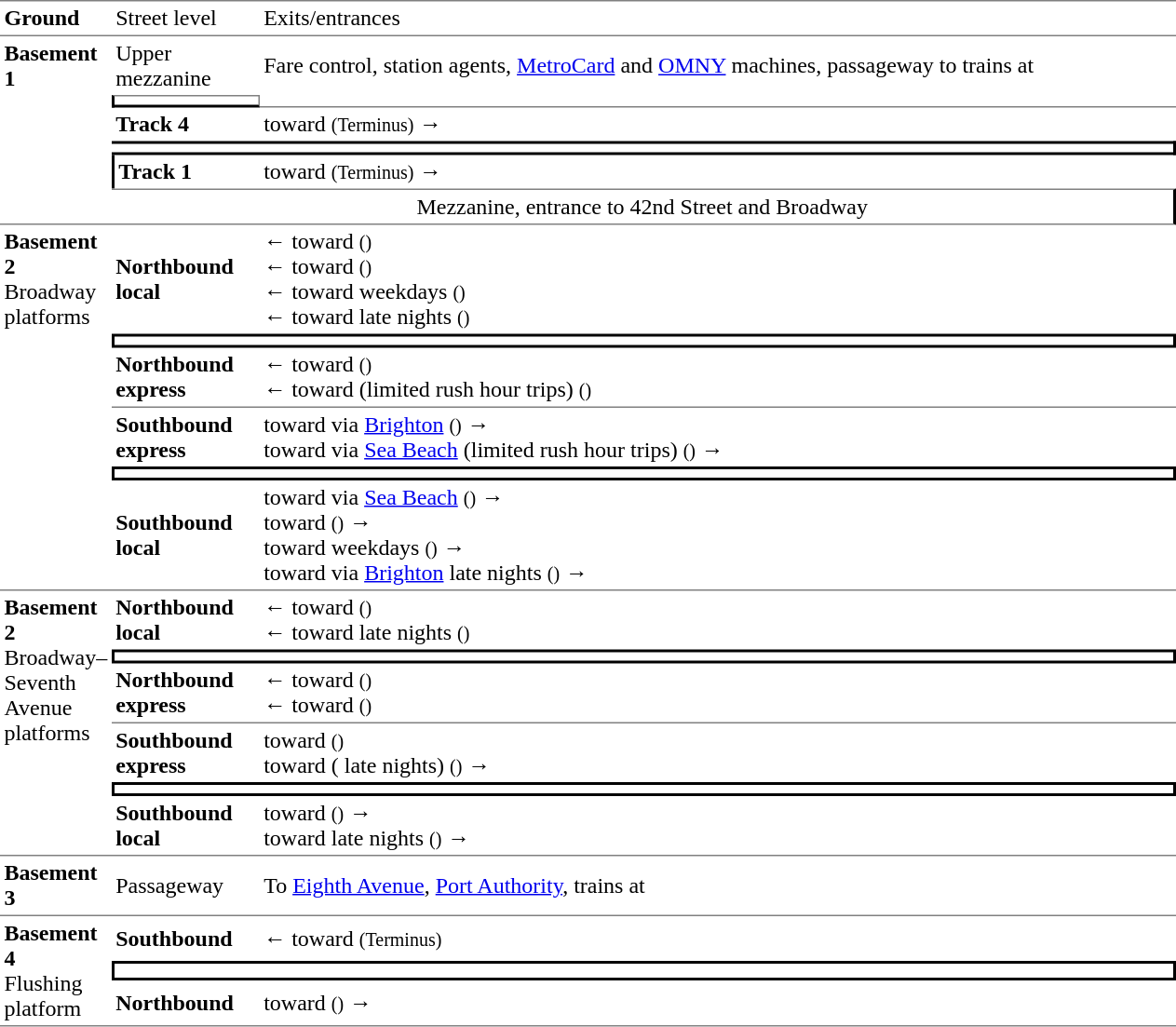<table cellspacing="0" cellpadding="3" style="border:0; font-size:100%;">
<tr>
<td style="border-top:solid 1px gray;width:50px;"><strong>Ground</strong></td>
<td style="border-top:solid 1px gray;width:100px;">Street level</td>
<td style="border-top:solid 1px gray;width:650px;">Exits/entrances</td>
</tr>
<tr>
<td rowspan="6" style="border-top:solid 1px gray;border-bottom:solid 1px gray;vertical-align:top;"><strong>Basement 1</strong></td>
<td style="border-top:solid 1px gray;">Upper mezzanine</td>
<td style="border-top:solid 1px gray;">Fare control, station agents, <a href='#'>MetroCard</a> and <a href='#'>OMNY</a> machines, passageway to  trains at <br></td>
</tr>
<tr>
<td style="border-top:solid 1px gray;border-left:solid 2px black;border-right:solid 1px gray;border-bottom:solid 2px black;text-align:center;"></td>
<td style="border-bottom:solid 1px gray;"></td>
</tr>
<tr>
<td><span><strong>Track 4</strong></span></td>
<td>  toward  <small>(Terminus)</small> →</td>
</tr>
<tr>
<td colspan="2" style="border-top:solid 2px black;border-right:solid 2px black;border-bottom:solid 2px black;text-align:center;text-align:center;"></td>
</tr>
<tr>
<td style="border-left:solid 2px black;"><span><strong>Track 1</strong></span></td>
<td>  toward  <small>(Terminus)</small> →</td>
</tr>
<tr>
<td colspan="2" style="border-top:solid 1px gray;border-right:solid 2px black;border-bottom:solid 1px gray;text-align:center;">Mezzanine, entrance to 42nd Street and Broadway</td>
</tr>
<tr>
<td rowspan="6" style="border-bottom:solid 1px gray;vertical-align:top;"><strong>Basement 2</strong><br>Broadway<br>platforms</td>
<td><span><strong>Northbound local</strong></span></td>
<td>←  toward  <small>()</small><br>←  toward  <small>()</small><br>←  toward  weekdays <small> ()</small><br>←  toward  late nights <small>()</small></td>
</tr>
<tr>
<td colspan="2" style="border-top:solid 2px black;border-right:solid 2px black;border-left:solid 2px black;border-bottom:solid 2px black;text-align:center;"></td>
</tr>
<tr>
<td style="border-bottom:solid 1px gray;"><span><strong>Northbound express</strong></span></td>
<td style="border-bottom:solid 1px gray;">←  toward  <small>()</small><br>←  toward  (limited rush hour trips) <small>()</small></td>
</tr>
<tr>
<td><span><strong>Southbound express</strong></span></td>
<td>  toward  via <a href='#'>Brighton</a> <small>()</small> →<br>  toward  via <a href='#'>Sea Beach</a> (limited rush hour trips) <small>()</small> →</td>
</tr>
<tr>
<td colspan="2" style="border-top:solid 2px black;border-right:solid 2px black;border-left:solid 2px black;border-bottom:solid 2px black;text-align:center;"></td>
</tr>
<tr>
<td style="border-bottom:solid 1px gray;"><span><strong>Southbound local</strong></span></td>
<td style="border-bottom:solid 1px gray;">  toward  via <a href='#'>Sea Beach</a> <small>()</small> →<br>  toward  <small>()</small> →<br>  toward  weekdays <small>()</small> →<br>  toward  via <a href='#'>Brighton</a> late nights <small>()</small> →</td>
</tr>
<tr>
<td rowspan="6" style="border-bottom:solid 1px gray;vertical-align:top;"><strong>Basement 2</strong><br>Broadway–Seventh Avenue platforms</td>
<td><span><strong>Northbound local</strong></span></td>
<td>←  toward  <small>()</small><br>←  toward  late nights <small>()</small></td>
</tr>
<tr>
<td colspan="2" style="border-top:solid 2px black;border-right:solid 2px black;border-left:solid 2px black;border-bottom:solid 2px black;text-align:center;"></td>
</tr>
<tr>
<td style="border-bottom:solid 1px gray;"><span><strong>Northbound express</strong></span></td>
<td style="border-bottom:solid 1px gray;">←  toward  <small>()</small><br>←  toward  <small>()</small></td>
</tr>
<tr>
<td><span><strong>Southbound express</strong></span></td>
<td>  toward  <small>()</small><br>  toward  ( late nights) <small>()</small> →</td>
</tr>
<tr>
<td colspan="2" style="border-top:solid 2px black;border-right:solid 2px black;border-left:solid 2px black;border-bottom:solid 2px black;text-align:center;"></td>
</tr>
<tr>
<td style="border-bottom:solid 1px gray;"><span><strong>Southbound local</strong></span></td>
<td style="border-bottom:solid 1px gray;">  toward  <small>()</small> →<br>  toward  late nights <small>()</small> →</td>
</tr>
<tr>
<td><strong>Basement 3</strong></td>
<td>Passageway</td>
<td>To <a href='#'>Eighth Avenue</a>, <a href='#'>Port Authority</a>,  trains at </td>
</tr>
<tr>
<td rowspan="3" style="border-top:solid 1px gray;border-bottom:solid 1px gray;vertical-align:top;"><strong>Basement 4</strong><br>Flushing<br>platform</td>
<td style="border-top:solid 1px gray;"><span><strong>Southbound</strong></span></td>
<td style="border-top:solid 1px gray;">←  toward  <small>(Terminus)</small></td>
</tr>
<tr>
<td colspan="2" style="border-top:solid 2px black;border-right:solid 2px black;border-left:solid 2px black;border-bottom:solid 2px black;text-align:center;"></td>
</tr>
<tr>
<td style="border-bottom:solid 1px gray;"><span><strong>Northbound</strong></span></td>
<td style="border-bottom:solid 1px gray;">  toward  <small>()</small> →</td>
</tr>
</table>
